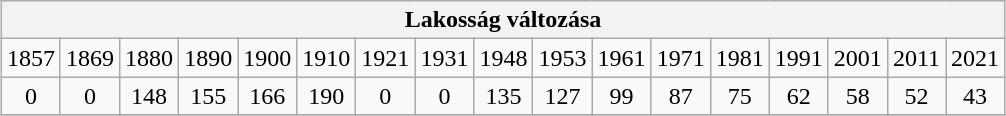<table class="wikitable" style="margin: 0.5em auto; text-align: center;">
<tr>
<th colspan="17">Lakosság változása</th>
</tr>
<tr>
<td>1857</td>
<td>1869</td>
<td>1880</td>
<td>1890</td>
<td>1900</td>
<td>1910</td>
<td>1921</td>
<td>1931</td>
<td>1948</td>
<td>1953</td>
<td>1961</td>
<td>1971</td>
<td>1981</td>
<td>1991</td>
<td>2001</td>
<td>2011</td>
<td>2021</td>
</tr>
<tr>
<td>0</td>
<td>0</td>
<td>148</td>
<td>155</td>
<td>166</td>
<td>190</td>
<td>0</td>
<td>0</td>
<td>135</td>
<td>127</td>
<td>99</td>
<td>87</td>
<td>75</td>
<td>62</td>
<td>58</td>
<td>52</td>
<td>43</td>
</tr>
<tr>
</tr>
</table>
